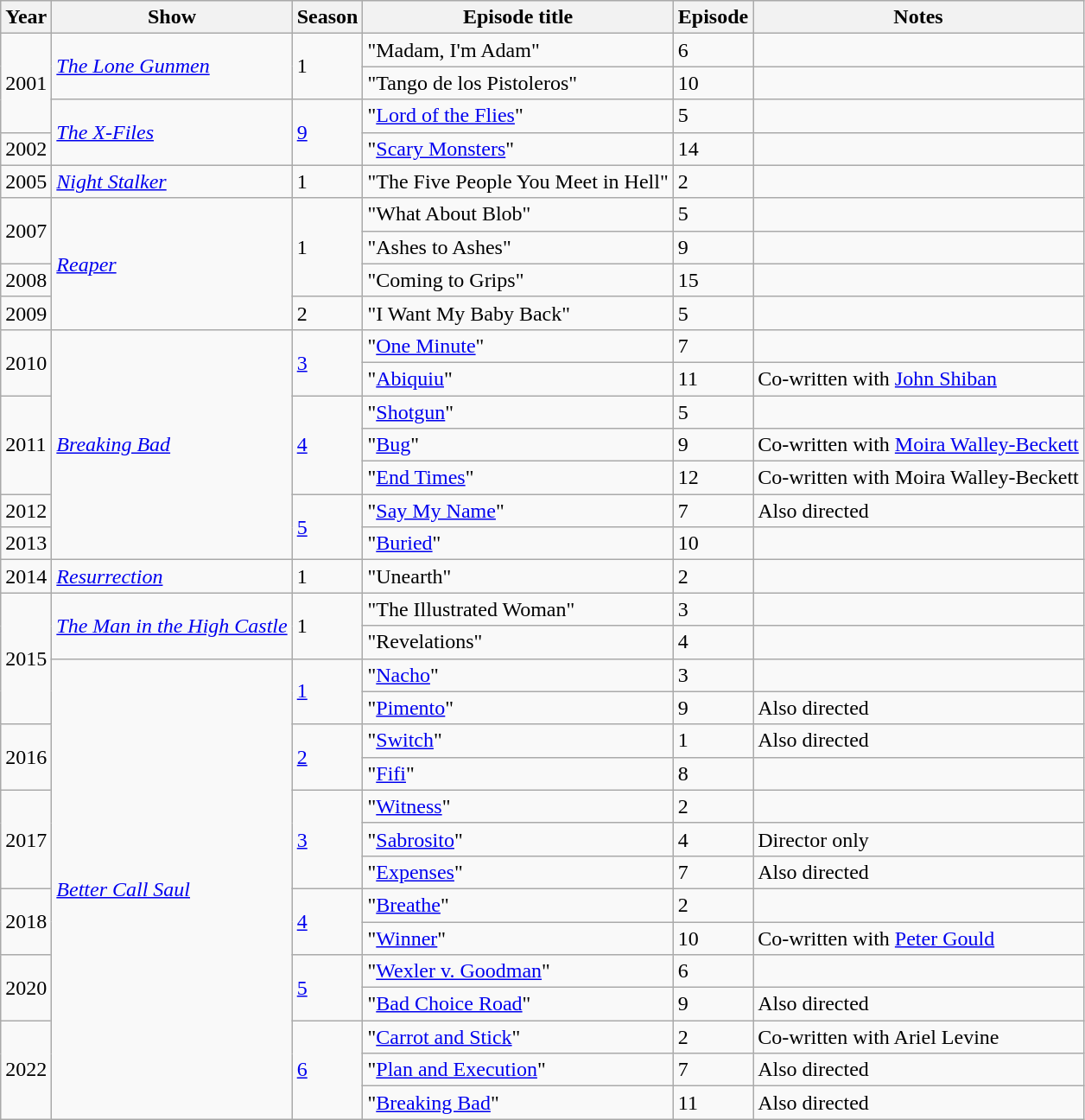<table class="wikitable">
<tr>
<th>Year</th>
<th>Show</th>
<th>Season</th>
<th>Episode title</th>
<th>Episode</th>
<th>Notes</th>
</tr>
<tr>
<td rowspan="3">2001</td>
<td rowspan="2"><em><a href='#'>The Lone Gunmen</a></em></td>
<td rowspan="2">1</td>
<td>"Madam, I'm Adam"</td>
<td>6</td>
<td></td>
</tr>
<tr>
<td>"Tango de los Pistoleros"</td>
<td>10</td>
<td></td>
</tr>
<tr>
<td rowspan="2"><em><a href='#'>The X-Files</a></em></td>
<td rowspan="2"><a href='#'>9</a></td>
<td>"<a href='#'>Lord of the Flies</a>"</td>
<td>5</td>
<td></td>
</tr>
<tr>
<td>2002</td>
<td>"<a href='#'>Scary Monsters</a>"</td>
<td>14</td>
<td></td>
</tr>
<tr>
<td>2005</td>
<td><em><a href='#'>Night Stalker</a></em></td>
<td>1</td>
<td>"The Five People You Meet in Hell"</td>
<td>2</td>
<td></td>
</tr>
<tr>
<td rowspan="2">2007</td>
<td rowspan="4"><a href='#'><em>Reaper</em></a></td>
<td rowspan="3">1</td>
<td>"What About Blob"</td>
<td>5</td>
<td></td>
</tr>
<tr>
<td>"Ashes to Ashes"</td>
<td>9</td>
<td></td>
</tr>
<tr>
<td>2008</td>
<td>"Coming to Grips"</td>
<td>15</td>
<td></td>
</tr>
<tr>
<td>2009</td>
<td>2</td>
<td>"I Want My Baby Back"</td>
<td>5</td>
<td></td>
</tr>
<tr>
<td rowspan="2">2010</td>
<td rowspan="7"><em><a href='#'>Breaking Bad</a></em></td>
<td rowspan="2"><a href='#'>3</a></td>
<td>"<a href='#'>One Minute</a>"</td>
<td>7</td>
<td></td>
</tr>
<tr>
<td>"<a href='#'>Abiquiu</a>"</td>
<td>11</td>
<td>Co-written with <a href='#'>John Shiban</a></td>
</tr>
<tr>
<td rowspan="3">2011</td>
<td rowspan="3"><a href='#'>4</a></td>
<td>"<a href='#'>Shotgun</a>"</td>
<td>5</td>
<td></td>
</tr>
<tr>
<td>"<a href='#'>Bug</a>"</td>
<td>9</td>
<td>Co-written with <a href='#'>Moira Walley-Beckett</a></td>
</tr>
<tr>
<td>"<a href='#'>End Times</a>"</td>
<td>12</td>
<td>Co-written with Moira Walley-Beckett</td>
</tr>
<tr>
<td>2012</td>
<td rowspan="2"><a href='#'>5</a></td>
<td>"<a href='#'>Say My Name</a>"</td>
<td>7</td>
<td>Also directed</td>
</tr>
<tr>
<td>2013</td>
<td>"<a href='#'>Buried</a>"</td>
<td>10</td>
<td></td>
</tr>
<tr>
<td>2014</td>
<td><em><a href='#'>Resurrection</a></em></td>
<td>1</td>
<td>"Unearth"</td>
<td>2</td>
<td></td>
</tr>
<tr>
<td rowspan="4">2015</td>
<td rowspan="2"><a href='#'><em>The Man in the High Castle</em></a></td>
<td rowspan="2">1</td>
<td>"The Illustrated Woman"</td>
<td>3</td>
<td></td>
</tr>
<tr>
<td>"Revelations"</td>
<td>4</td>
<td></td>
</tr>
<tr>
<td rowspan="14"><em><a href='#'>Better Call Saul</a></em></td>
<td rowspan="2"><a href='#'>1</a></td>
<td>"<a href='#'>Nacho</a>"</td>
<td>3</td>
<td></td>
</tr>
<tr>
<td>"<a href='#'>Pimento</a>"</td>
<td>9</td>
<td>Also directed</td>
</tr>
<tr>
<td rowspan="2">2016</td>
<td rowspan="2"><a href='#'>2</a></td>
<td>"<a href='#'>Switch</a>"</td>
<td>1</td>
<td>Also directed</td>
</tr>
<tr>
<td>"<a href='#'>Fifi</a>"</td>
<td>8</td>
<td></td>
</tr>
<tr>
<td rowspan="3">2017</td>
<td rowspan="3"><a href='#'>3</a></td>
<td>"<a href='#'>Witness</a>"</td>
<td>2</td>
<td></td>
</tr>
<tr>
<td>"<a href='#'>Sabrosito</a>"</td>
<td>4</td>
<td>Director only</td>
</tr>
<tr>
<td>"<a href='#'>Expenses</a>"</td>
<td>7</td>
<td>Also directed</td>
</tr>
<tr>
<td rowspan="2">2018</td>
<td rowspan="2"><a href='#'>4</a></td>
<td>"<a href='#'>Breathe</a>"</td>
<td>2</td>
<td></td>
</tr>
<tr>
<td>"<a href='#'>Winner</a>"</td>
<td>10</td>
<td>Co-written with <a href='#'>Peter Gould</a></td>
</tr>
<tr>
<td rowspan="2">2020</td>
<td rowspan="2"><a href='#'>5</a></td>
<td>"<a href='#'>Wexler v. Goodman</a>"</td>
<td>6</td>
<td></td>
</tr>
<tr>
<td>"<a href='#'>Bad Choice Road</a>"</td>
<td>9</td>
<td>Also directed</td>
</tr>
<tr>
<td rowspan="3">2022</td>
<td rowspan="3"><a href='#'>6</a></td>
<td>"<a href='#'>Carrot and Stick</a>"</td>
<td>2</td>
<td>Co-written with Ariel Levine</td>
</tr>
<tr>
<td>"<a href='#'>Plan and Execution</a>"</td>
<td>7</td>
<td>Also directed</td>
</tr>
<tr>
<td>"<a href='#'>Breaking Bad</a>"</td>
<td>11</td>
<td>Also directed</td>
</tr>
</table>
